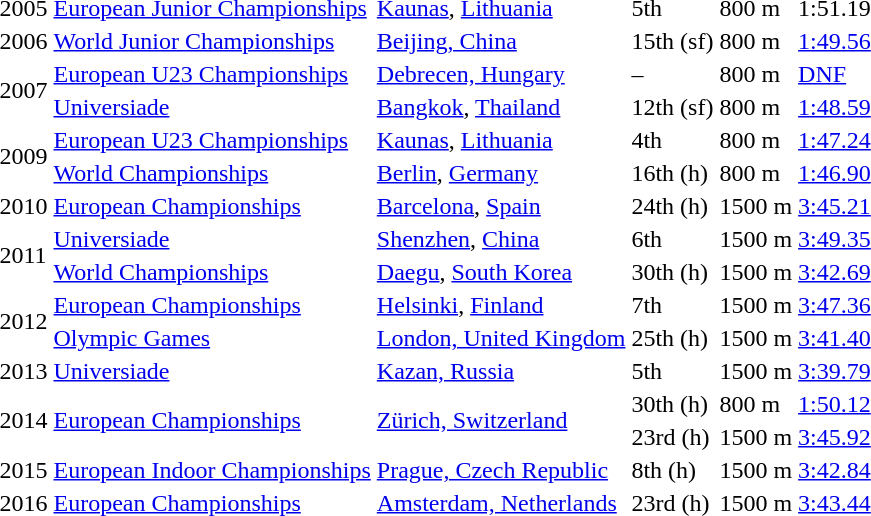<table>
<tr>
<td>2005</td>
<td><a href='#'>European Junior Championships</a></td>
<td><a href='#'>Kaunas</a>, <a href='#'>Lithuania</a></td>
<td>5th</td>
<td>800 m</td>
<td>1:51.19</td>
</tr>
<tr>
<td>2006</td>
<td><a href='#'>World Junior Championships</a></td>
<td><a href='#'>Beijing, China</a></td>
<td>15th (sf)</td>
<td>800 m</td>
<td><a href='#'>1:49.56</a></td>
</tr>
<tr>
<td rowspan=2>2007</td>
<td><a href='#'>European U23 Championships</a></td>
<td><a href='#'>Debrecen, Hungary</a></td>
<td>–</td>
<td>800 m</td>
<td><a href='#'>DNF</a></td>
</tr>
<tr>
<td><a href='#'>Universiade</a></td>
<td><a href='#'>Bangkok</a>, <a href='#'>Thailand</a></td>
<td>12th (sf)</td>
<td>800 m</td>
<td><a href='#'>1:48.59</a></td>
</tr>
<tr>
<td rowspan=2>2009</td>
<td><a href='#'>European U23 Championships</a></td>
<td><a href='#'>Kaunas</a>, <a href='#'>Lithuania</a></td>
<td>4th</td>
<td>800 m</td>
<td><a href='#'>1:47.24</a></td>
</tr>
<tr>
<td><a href='#'>World Championships</a></td>
<td><a href='#'>Berlin</a>, <a href='#'>Germany</a></td>
<td>16th (h)</td>
<td>800 m</td>
<td><a href='#'>1:46.90</a></td>
</tr>
<tr>
<td>2010</td>
<td><a href='#'>European Championships</a></td>
<td><a href='#'>Barcelona</a>, <a href='#'>Spain</a></td>
<td>24th (h)</td>
<td>1500 m</td>
<td><a href='#'>3:45.21</a></td>
</tr>
<tr>
<td rowspan=2>2011</td>
<td><a href='#'>Universiade</a></td>
<td><a href='#'>Shenzhen</a>, <a href='#'>China</a></td>
<td>6th</td>
<td>1500 m</td>
<td><a href='#'>3:49.35</a></td>
</tr>
<tr>
<td><a href='#'>World Championships</a></td>
<td><a href='#'>Daegu</a>, <a href='#'>South Korea</a></td>
<td>30th (h)</td>
<td>1500 m</td>
<td><a href='#'>3:42.69</a></td>
</tr>
<tr>
<td rowspan=2>2012</td>
<td><a href='#'>European Championships</a></td>
<td><a href='#'>Helsinki</a>, <a href='#'>Finland</a></td>
<td>7th</td>
<td>1500 m</td>
<td><a href='#'>3:47.36</a></td>
</tr>
<tr>
<td><a href='#'>Olympic Games</a></td>
<td><a href='#'>London, United Kingdom</a></td>
<td>25th (h)</td>
<td>1500 m</td>
<td><a href='#'>3:41.40</a></td>
</tr>
<tr>
<td>2013</td>
<td><a href='#'>Universiade</a></td>
<td><a href='#'>Kazan, Russia</a></td>
<td>5th</td>
<td>1500 m</td>
<td><a href='#'>3:39.79</a></td>
</tr>
<tr>
<td rowspan=2>2014</td>
<td rowspan=2><a href='#'>European Championships</a></td>
<td rowspan=2><a href='#'>Zürich, Switzerland</a></td>
<td>30th (h)</td>
<td>800 m</td>
<td><a href='#'>1:50.12</a></td>
</tr>
<tr>
<td>23rd (h)</td>
<td>1500 m</td>
<td><a href='#'>3:45.92</a></td>
</tr>
<tr>
<td>2015</td>
<td><a href='#'>European Indoor Championships</a></td>
<td><a href='#'>Prague, Czech Republic</a></td>
<td>8th (h)</td>
<td>1500 m</td>
<td><a href='#'>3:42.84</a></td>
</tr>
<tr>
<td>2016</td>
<td><a href='#'>European Championships</a></td>
<td><a href='#'>Amsterdam, Netherlands</a></td>
<td>23rd (h)</td>
<td>1500 m</td>
<td><a href='#'>3:43.44</a></td>
</tr>
</table>
